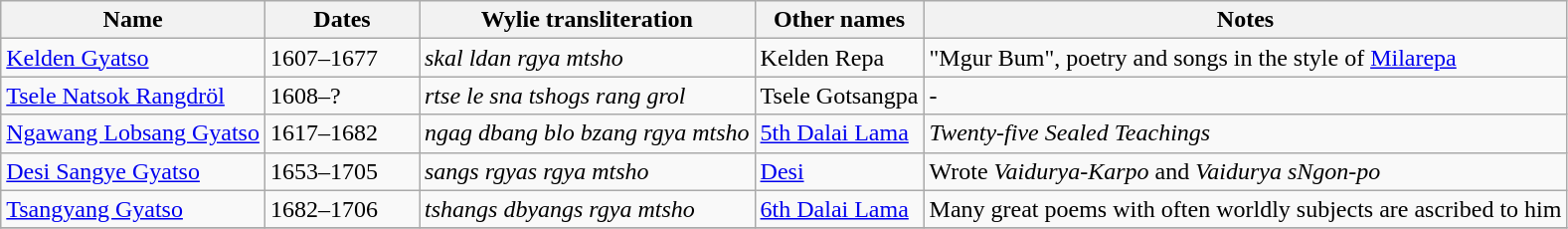<table class="wikitable">
<tr>
<th>Name</th>
<th style="width:6em">Dates</th>
<th>Wylie transliteration</th>
<th>Other names</th>
<th>Notes</th>
</tr>
<tr>
<td><a href='#'>Kelden Gyatso</a></td>
<td>1607–1677</td>
<td><em>skal ldan rgya mtsho</em></td>
<td>Kelden Repa</td>
<td>"Mgur Bum", poetry and songs in the style of <a href='#'>Milarepa</a></td>
</tr>
<tr>
<td><a href='#'>Tsele Natsok Rangdröl</a></td>
<td>1608–?</td>
<td><em>rtse le sna tshogs rang grol</em></td>
<td>Tsele Gotsangpa</td>
<td>-</td>
</tr>
<tr>
<td><a href='#'>Ngawang Lobsang Gyatso</a></td>
<td>1617–1682</td>
<td><em>ngag dbang blo bzang rgya mtsho</em></td>
<td><a href='#'>5th Dalai Lama</a></td>
<td><em>Twenty-five Sealed Teachings</em></td>
</tr>
<tr>
<td><a href='#'>Desi Sangye Gyatso</a></td>
<td>1653–1705</td>
<td><em>sangs rgyas rgya mtsho</em></td>
<td><a href='#'>Desi</a></td>
<td>Wrote <em>Vaidurya-Karpo</em> and <em>Vaidurya sNgon-po</em></td>
</tr>
<tr>
<td><a href='#'>Tsangyang Gyatso</a></td>
<td>1682–1706</td>
<td><em>tshangs dbyangs rgya mtsho</em></td>
<td><a href='#'>6th Dalai Lama</a></td>
<td>Many great poems with often worldly subjects are ascribed to him</td>
</tr>
<tr>
</tr>
</table>
